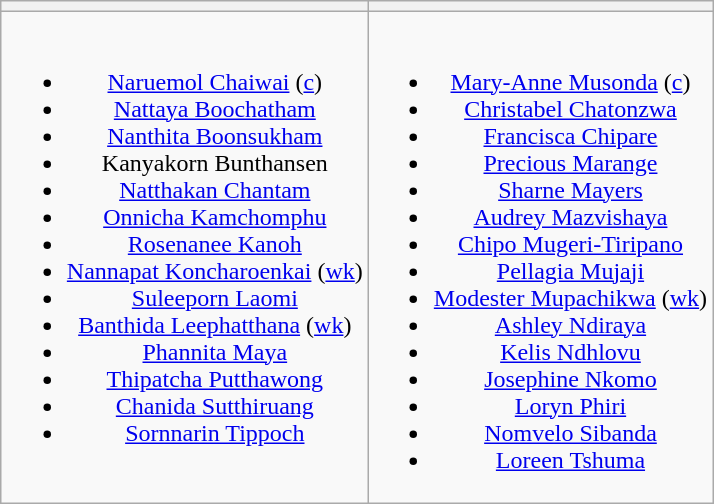<table class="wikitable" style="text-align:center; margin:auto">
<tr>
<th></th>
<th></th>
</tr>
<tr style="vertical-align:top">
<td><br><ul><li><a href='#'>Naruemol Chaiwai</a> (<a href='#'>c</a>)</li><li><a href='#'>Nattaya Boochatham</a></li><li><a href='#'>Nanthita Boonsukham</a></li><li>Kanyakorn Bunthansen</li><li><a href='#'>Natthakan Chantam</a></li><li><a href='#'>Onnicha Kamchomphu</a></li><li><a href='#'>Rosenanee Kanoh</a></li><li><a href='#'>Nannapat Koncharoenkai</a> (<a href='#'>wk</a>)</li><li><a href='#'>Suleeporn Laomi</a></li><li><a href='#'>Banthida Leephatthana</a> (<a href='#'>wk</a>)</li><li><a href='#'>Phannita Maya</a></li><li><a href='#'>Thipatcha Putthawong</a></li><li><a href='#'>Chanida Sutthiruang</a></li><li><a href='#'>Sornnarin Tippoch</a></li></ul></td>
<td><br><ul><li><a href='#'>Mary-Anne Musonda</a> (<a href='#'>c</a>)</li><li><a href='#'>Christabel Chatonzwa</a></li><li><a href='#'>Francisca Chipare</a></li><li><a href='#'>Precious Marange</a></li><li><a href='#'>Sharne Mayers</a></li><li><a href='#'>Audrey Mazvishaya</a></li><li><a href='#'>Chipo Mugeri-Tiripano</a></li><li><a href='#'>Pellagia Mujaji</a></li><li><a href='#'>Modester Mupachikwa</a> (<a href='#'>wk</a>)</li><li><a href='#'>Ashley Ndiraya</a></li><li><a href='#'>Kelis Ndhlovu</a></li><li><a href='#'>Josephine Nkomo</a></li><li><a href='#'>Loryn Phiri</a></li><li><a href='#'>Nomvelo Sibanda</a></li><li><a href='#'>Loreen Tshuma</a></li></ul></td>
</tr>
</table>
